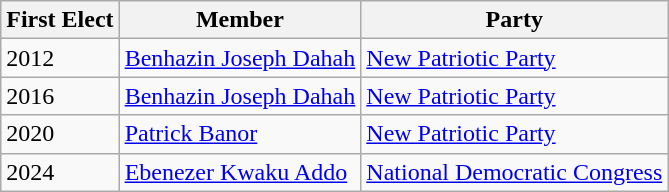<table class="wikitable">
<tr>
<th>First Elect</th>
<th>Member</th>
<th>Party</th>
</tr>
<tr>
<td>2012</td>
<td><a href='#'>Benhazin Joseph Dahah</a></td>
<td><a href='#'>New Patriotic Party</a></td>
</tr>
<tr>
<td>2016</td>
<td><a href='#'>Benhazin Joseph Dahah</a></td>
<td><a href='#'>New Patriotic Party</a></td>
</tr>
<tr>
<td>2020</td>
<td><a href='#'>Patrick Banor</a></td>
<td><a href='#'>New Patriotic Party</a></td>
</tr>
<tr>
<td>2024</td>
<td><a href='#'>Ebenezer Kwaku Addo</a></td>
<td><a href='#'>National Democratic Congress</a></td>
</tr>
</table>
